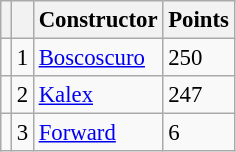<table class="wikitable" style="font-size: 95%;">
<tr>
<th></th>
<th></th>
<th>Constructor</th>
<th>Points</th>
</tr>
<tr>
<td></td>
<td align=center>1</td>
<td> <a href='#'>Boscoscuro</a></td>
<td align=left>250</td>
</tr>
<tr>
<td></td>
<td align=center>2</td>
<td> <a href='#'>Kalex</a></td>
<td align=left>247</td>
</tr>
<tr>
<td></td>
<td align=center>3</td>
<td> <a href='#'>Forward</a></td>
<td align=left>6</td>
</tr>
</table>
